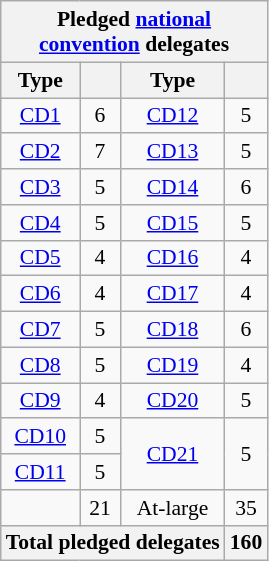<table class="wikitable sortable" style="font-size:90%;text-align:center;float:none;padding:5px;">
<tr>
<th colspan="4">Pledged <a href='#'>national<br>convention</a> delegates</th>
</tr>
<tr>
<th>Type</th>
<th></th>
<th>Type</th>
<th></th>
</tr>
<tr>
<td><a href='#'>CD1</a></td>
<td>6</td>
<td><a href='#'>CD12</a></td>
<td>5</td>
</tr>
<tr>
<td><a href='#'>CD2</a></td>
<td>7</td>
<td><a href='#'>CD13</a></td>
<td>5</td>
</tr>
<tr>
<td><a href='#'>CD3</a></td>
<td>5</td>
<td><a href='#'>CD14</a></td>
<td>6</td>
</tr>
<tr>
<td><a href='#'>CD4</a></td>
<td>5</td>
<td><a href='#'>CD15</a></td>
<td>5</td>
</tr>
<tr>
<td><a href='#'>CD5</a></td>
<td>4</td>
<td><a href='#'>CD16</a></td>
<td>4</td>
</tr>
<tr>
<td><a href='#'>CD6</a></td>
<td>4</td>
<td><a href='#'>CD17</a></td>
<td>4</td>
</tr>
<tr>
<td><a href='#'>CD7</a></td>
<td>5</td>
<td><a href='#'>CD18</a></td>
<td>6</td>
</tr>
<tr>
<td><a href='#'>CD8</a></td>
<td>5</td>
<td><a href='#'>CD19</a></td>
<td>4</td>
</tr>
<tr>
<td><a href='#'>CD9</a></td>
<td>4</td>
<td><a href='#'>CD20</a></td>
<td>5</td>
</tr>
<tr>
<td><a href='#'>CD10</a></td>
<td>5</td>
<td rowspan="2"><a href='#'>CD21</a></td>
<td rowspan="2">5</td>
</tr>
<tr>
<td><a href='#'>CD11</a></td>
<td>5</td>
</tr>
<tr>
<td></td>
<td>21</td>
<td>At-large</td>
<td>35</td>
</tr>
<tr>
<th colspan=3>Total pledged delegates</th>
<th>160</th>
</tr>
</table>
